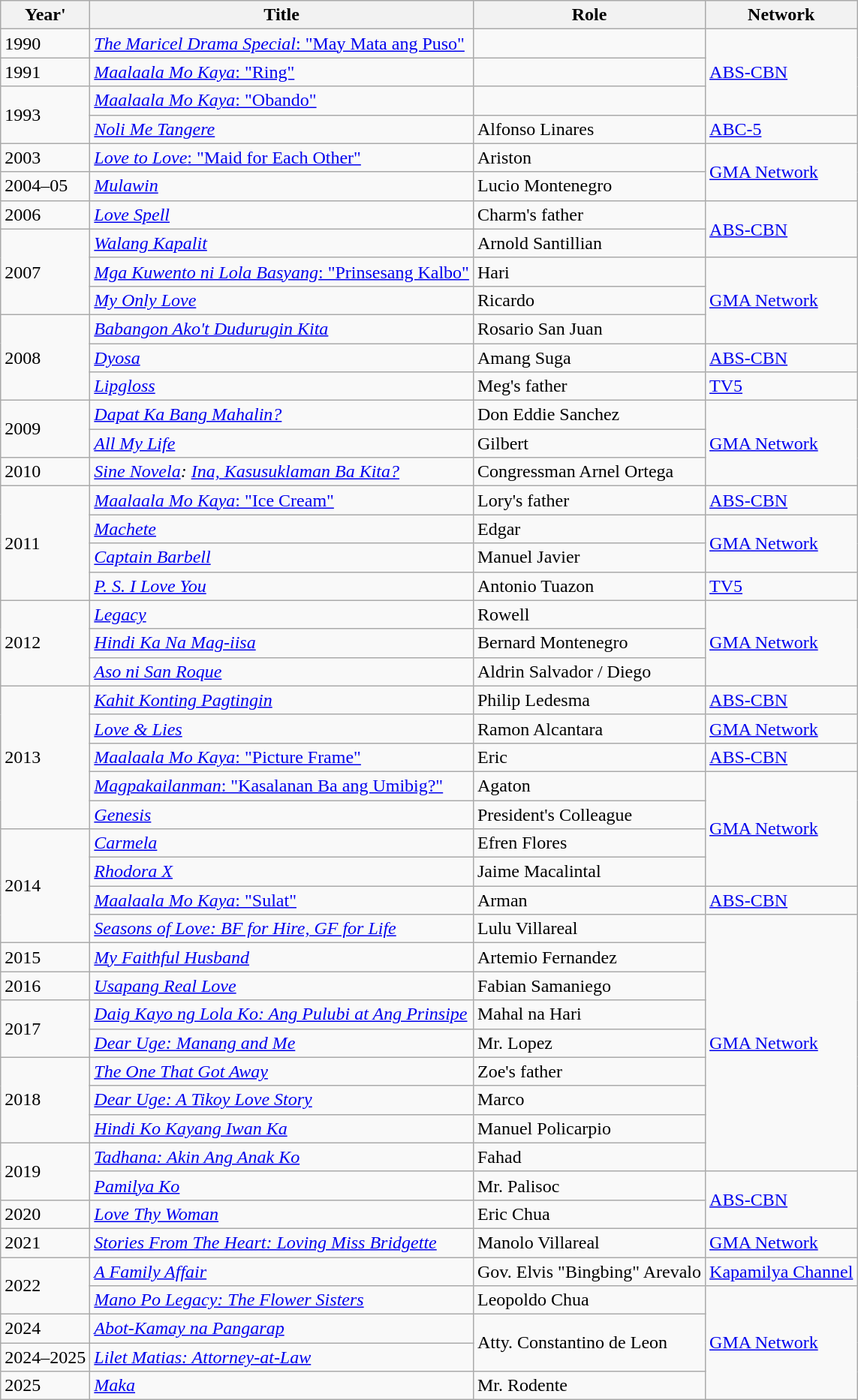<table class="wikitable">
<tr>
<th>Year'</th>
<th>Title</th>
<th>Role</th>
<th>Network</th>
</tr>
<tr>
<td>1990</td>
<td><a href='#'><em>The Maricel Drama Special</em>: "May Mata ang Puso"</a></td>
<td></td>
<td rowspan="3"><a href='#'>ABS-CBN</a></td>
</tr>
<tr>
<td>1991</td>
<td><a href='#'><em>Maalaala Mo Kaya</em>: "Ring"</a></td>
<td></td>
</tr>
<tr>
<td rowspan="2">1993</td>
<td><a href='#'><em>Maalaala Mo Kaya</em>: "Obando"</a></td>
<td></td>
</tr>
<tr>
<td><em><a href='#'>Noli Me Tangere</a></em></td>
<td>Alfonso Linares</td>
<td><a href='#'>ABC-5</a></td>
</tr>
<tr>
<td>2003</td>
<td><a href='#'><em>Love to Love</em>: "Maid for Each Other"</a></td>
<td>Ariston</td>
<td rowspan="2"><a href='#'>GMA Network</a></td>
</tr>
<tr>
<td>2004–05</td>
<td><em><a href='#'>Mulawin</a></em></td>
<td>Lucio Montenegro</td>
</tr>
<tr>
<td>2006</td>
<td><em><a href='#'>Love Spell</a></em></td>
<td>Charm's father</td>
<td rowspan="2"><a href='#'>ABS-CBN</a></td>
</tr>
<tr>
<td rowspan="3">2007</td>
<td><em><a href='#'>Walang Kapalit</a></em></td>
<td>Arnold Santillian</td>
</tr>
<tr>
<td><a href='#'><em>Mga Kuwento ni Lola Basyang</em>: "Prinsesang Kalbo"</a></td>
<td>Hari</td>
<td rowspan="3"><a href='#'>GMA Network</a></td>
</tr>
<tr>
<td><em><a href='#'>My Only Love</a></em></td>
<td>Ricardo</td>
</tr>
<tr>
<td rowspan="3">2008</td>
<td><em><a href='#'>Babangon Ako't Dudurugin Kita</a></em></td>
<td>Rosario San Juan</td>
</tr>
<tr>
<td><em><a href='#'>Dyosa</a></em></td>
<td>Amang Suga</td>
<td><a href='#'>ABS-CBN</a></td>
</tr>
<tr>
<td><em><a href='#'>Lipgloss</a></em></td>
<td>Meg's father</td>
<td><a href='#'>TV5</a></td>
</tr>
<tr>
<td rowspan="2">2009</td>
<td><em><a href='#'>Dapat Ka Bang Mahalin?</a></em></td>
<td>Don Eddie Sanchez</td>
<td rowspan="3"><a href='#'>GMA Network</a></td>
</tr>
<tr>
<td><em><a href='#'>All My Life</a></em></td>
<td>Gilbert</td>
</tr>
<tr>
<td>2010</td>
<td><em><a href='#'>Sine Novela</a>: <a href='#'>Ina, Kasusuklaman Ba Kita?</a></em></td>
<td>Congressman Arnel Ortega</td>
</tr>
<tr>
<td rowspan="4">2011</td>
<td><a href='#'><em>Maalaala Mo Kaya</em>: "Ice Cream"</a></td>
<td>Lory's father</td>
<td><a href='#'>ABS-CBN</a></td>
</tr>
<tr>
<td><em><a href='#'>Machete</a></em></td>
<td>Edgar</td>
<td rowspan="2"><a href='#'>GMA Network</a></td>
</tr>
<tr>
<td><em><a href='#'>Captain Barbell</a></em></td>
<td>Manuel Javier</td>
</tr>
<tr>
<td><em><a href='#'>P. S. I Love You</a></em></td>
<td>Antonio Tuazon</td>
<td><a href='#'>TV5</a></td>
</tr>
<tr>
<td rowspan="3">2012</td>
<td><em><a href='#'>Legacy</a></em></td>
<td>Rowell</td>
<td rowspan="3"><a href='#'>GMA Network</a></td>
</tr>
<tr>
<td><em><a href='#'>Hindi Ka Na Mag-iisa</a></em></td>
<td>Bernard Montenegro</td>
</tr>
<tr>
<td><em><a href='#'>Aso ni San Roque</a></em></td>
<td>Aldrin Salvador / Diego</td>
</tr>
<tr>
<td rowspan="5">2013</td>
<td><em><a href='#'>Kahit Konting Pagtingin</a></em></td>
<td>Philip Ledesma</td>
<td><a href='#'>ABS-CBN</a></td>
</tr>
<tr>
<td><em><a href='#'>Love & Lies</a></em></td>
<td>Ramon Alcantara</td>
<td><a href='#'>GMA Network</a></td>
</tr>
<tr>
<td><a href='#'><em>Maalaala Mo Kaya</em>: "Picture Frame"</a></td>
<td>Eric</td>
<td><a href='#'>ABS-CBN</a></td>
</tr>
<tr>
<td><a href='#'><em>Magpakailanman</em>: "Kasalanan Ba ang Umibig?"</a></td>
<td>Agaton</td>
<td rowspan="4"><a href='#'>GMA Network</a></td>
</tr>
<tr>
<td><em><a href='#'>Genesis</a></em></td>
<td>President's Colleague</td>
</tr>
<tr>
<td rowspan="4">2014</td>
<td><em><a href='#'>Carmela</a></em></td>
<td>Efren Flores</td>
</tr>
<tr>
<td><em><a href='#'>Rhodora X</a></em></td>
<td>Jaime Macalintal</td>
</tr>
<tr>
<td><a href='#'><em>Maalaala Mo Kaya</em>: "Sulat"</a></td>
<td>Arman</td>
<td><a href='#'>ABS-CBN</a></td>
</tr>
<tr>
<td><em><a href='#'>Seasons of Love: BF for Hire, GF for Life</a></em></td>
<td>Lulu Villareal</td>
<td rowspan="9"><a href='#'>GMA Network</a></td>
</tr>
<tr>
<td>2015</td>
<td><em><a href='#'>My Faithful Husband</a></em></td>
<td>Artemio Fernandez</td>
</tr>
<tr>
<td>2016</td>
<td><em><a href='#'>Usapang Real Love</a></em></td>
<td>Fabian Samaniego</td>
</tr>
<tr>
<td rowspan="2">2017</td>
<td><em><a href='#'>Daig Kayo ng Lola Ko: Ang Pulubi at Ang Prinsipe</a></em></td>
<td>Mahal na Hari</td>
</tr>
<tr>
<td><em><a href='#'>Dear Uge: Manang and Me</a></em></td>
<td>Mr. Lopez</td>
</tr>
<tr>
<td rowspan="3">2018</td>
<td><em><a href='#'>The One That Got Away</a></em></td>
<td>Zoe's father</td>
</tr>
<tr>
<td><em><a href='#'>Dear Uge: A Tikoy Love Story</a></em></td>
<td>Marco</td>
</tr>
<tr>
<td><em><a href='#'>Hindi Ko Kayang Iwan Ka</a></em></td>
<td>Manuel Policarpio</td>
</tr>
<tr>
<td rowspan="2">2019</td>
<td><em><a href='#'>Tadhana: Akin Ang Anak Ko</a></em></td>
<td>Fahad</td>
</tr>
<tr>
<td><em><a href='#'>Pamilya Ko</a></em></td>
<td>Mr. Palisoc</td>
<td rowspan="2"><a href='#'>ABS-CBN</a></td>
</tr>
<tr>
<td>2020</td>
<td><em><a href='#'>Love Thy Woman</a></em></td>
<td>Eric Chua</td>
</tr>
<tr>
<td>2021</td>
<td><em><a href='#'>Stories From The Heart: Loving Miss Bridgette</a></em></td>
<td>Manolo Villareal</td>
<td><a href='#'>GMA Network</a></td>
</tr>
<tr>
<td rowspan="2">2022</td>
<td><em><a href='#'>A Family Affair</a></em></td>
<td>Gov. Elvis "Bingbing" Arevalo</td>
<td><a href='#'>Kapamilya Channel</a></td>
</tr>
<tr>
<td><em><a href='#'>Mano Po Legacy: The Flower Sisters</a></em></td>
<td>Leopoldo Chua</td>
<td rowspan="4"><a href='#'>GMA Network</a></td>
</tr>
<tr>
<td>2024</td>
<td><em><a href='#'>Abot-Kamay na Pangarap</a></em></td>
<td rowspan="2">Atty. Constantino de Leon</td>
</tr>
<tr>
<td>2024–2025</td>
<td><em><a href='#'>Lilet Matias: Attorney-at-Law</a></em></td>
</tr>
<tr>
<td>2025</td>
<td><em><a href='#'>Maka</a></em></td>
<td>Mr. Rodente</td>
</tr>
</table>
